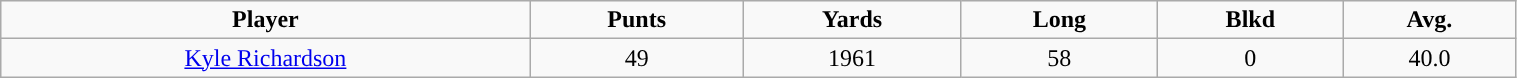<table class="wikitable" style="width:80%;">
<tr style="text-align:center; ">
<td><strong>Player</strong></td>
<td><strong>Punts</strong></td>
<td><strong>Yards</strong></td>
<td><strong>Long</strong></td>
<td><strong>Blkd</strong></td>
<td><strong>Avg.</strong></td>
</tr>
<tr style="text-align:center;" bgcolor="">
<td><a href='#'>Kyle Richardson</a></td>
<td>49</td>
<td>1961</td>
<td>58</td>
<td>0</td>
<td>40.0</td>
</tr>
</table>
